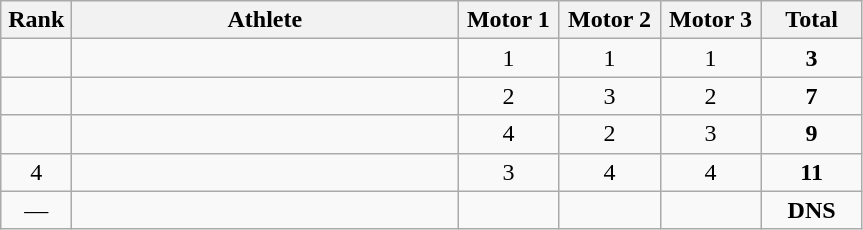<table class=wikitable style="text-align:center">
<tr>
<th width=40>Rank</th>
<th width=250>Athlete</th>
<th width=60>Motor 1</th>
<th width=60>Motor 2</th>
<th width=60>Motor 3</th>
<th width=60>Total</th>
</tr>
<tr>
<td></td>
<td align=left></td>
<td>1</td>
<td>1</td>
<td>1</td>
<td><strong>3</strong></td>
</tr>
<tr>
<td></td>
<td align=left></td>
<td>2</td>
<td>3</td>
<td>2</td>
<td><strong>7</strong></td>
</tr>
<tr>
<td></td>
<td align=left></td>
<td>4</td>
<td>2</td>
<td>3</td>
<td><strong>9</strong></td>
</tr>
<tr>
<td>4</td>
<td align=left></td>
<td>3</td>
<td>4</td>
<td>4</td>
<td><strong>11</strong></td>
</tr>
<tr>
<td>—</td>
<td align=left></td>
<td></td>
<td></td>
<td></td>
<td><strong>DNS</strong></td>
</tr>
</table>
